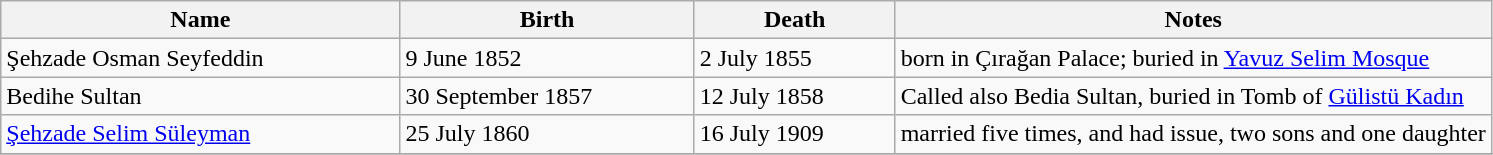<table class="wikitable">
<tr>
<th>Name</th>
<th>Birth</th>
<th>Death</th>
<th style="width:40%;">Notes</th>
</tr>
<tr>
<td>Şehzade Osman Seyfeddin</td>
<td>9 June 1852</td>
<td>2 July 1855</td>
<td>born in Çırağan Palace; buried in <a href='#'>Yavuz Selim Mosque</a></td>
</tr>
<tr>
<td>Bedihe Sultan</td>
<td>30 September 1857</td>
<td>12 July 1858</td>
<td>Called also Bedia Sultan, buried in Tomb of <a href='#'>Gülistü Kadın</a></td>
</tr>
<tr>
<td><a href='#'>Şehzade Selim Süleyman</a></td>
<td>25 July 1860</td>
<td>16 July 1909</td>
<td>married five times, and had issue, two sons and one daughter</td>
</tr>
<tr>
</tr>
</table>
